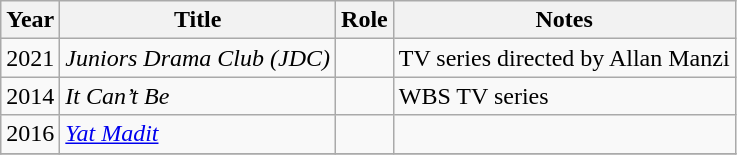<table class="wikitable sortable">
<tr>
<th>Year</th>
<th>Title</th>
<th>Role</th>
<th class="unsortable">Notes</th>
</tr>
<tr>
<td>2021</td>
<td><em>Juniors Drama Club (JDC)</em></td>
<td></td>
<td>TV series directed by Allan Manzi</td>
</tr>
<tr>
<td>2014</td>
<td><em> It Can’t Be</em></td>
<td></td>
<td>WBS TV series</td>
</tr>
<tr>
<td>2016</td>
<td><em><a href='#'>Yat Madit</a></em></td>
<td></td>
<td></td>
</tr>
<tr>
</tr>
</table>
